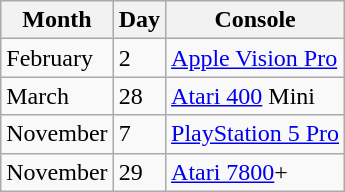<table class="wikitable">
<tr>
<th>Month</th>
<th>Day</th>
<th>Console</th>
</tr>
<tr>
<td>February</td>
<td>2</td>
<td><a href='#'>Apple Vision Pro</a></td>
</tr>
<tr>
<td>March</td>
<td>28</td>
<td><a href='#'>Atari 400</a> Mini</td>
</tr>
<tr>
<td>November</td>
<td>7</td>
<td><a href='#'>PlayStation 5 Pro</a></td>
</tr>
<tr>
<td>November</td>
<td>29</td>
<td><a href='#'>Atari 7800</a>+</td>
</tr>
</table>
